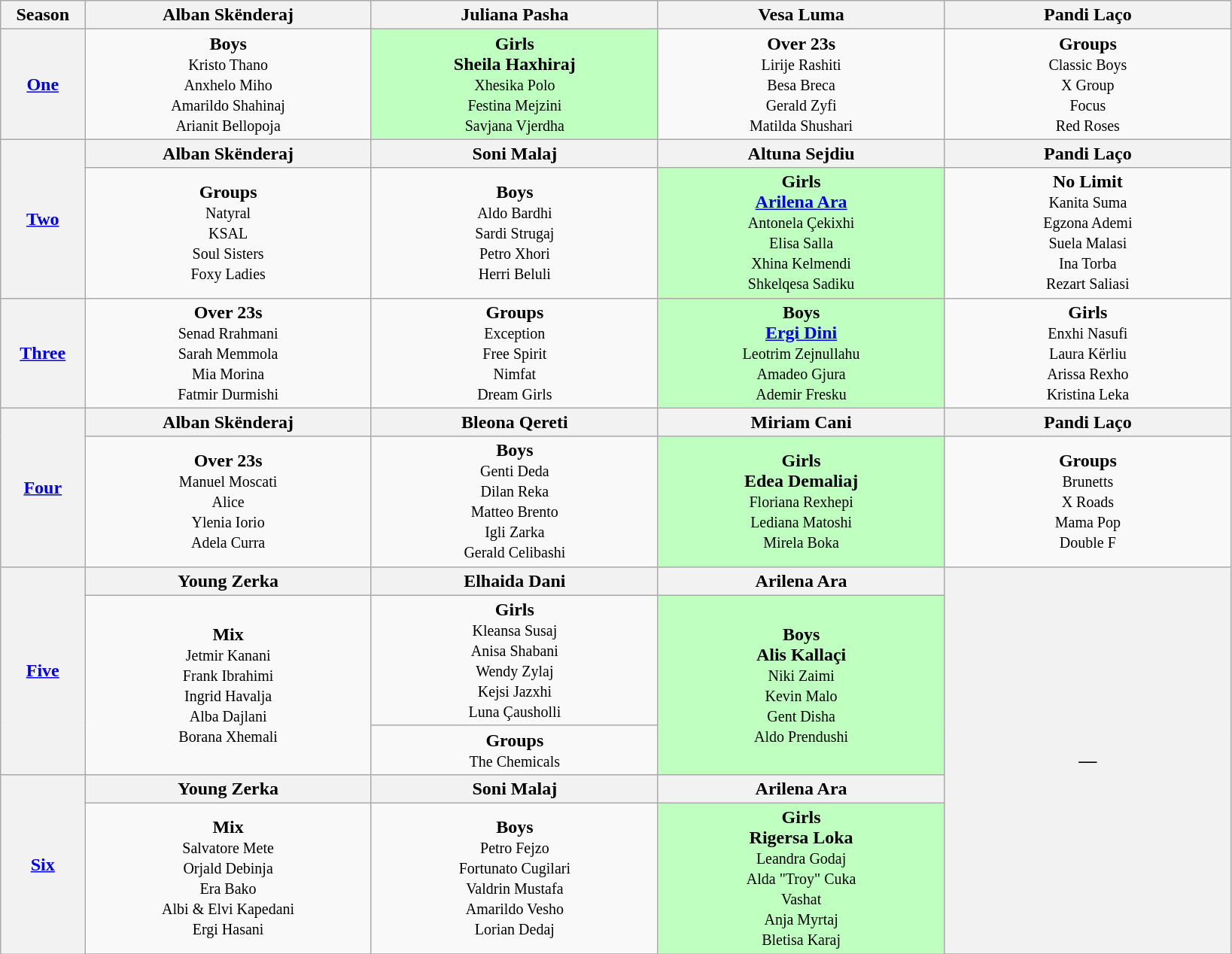<table class="wikitable" style="text-align:center">
<tr>
<th style="width:5%;" scope="col">Season</th>
<th style="width:17%;" scope="col">Alban Skënderaj</th>
<th style="width:17%;" scope="col">Juliana Pasha</th>
<th style="width:17%;" scope="col">Vesa Luma</th>
<th style="width:17%;" scope="col">Pandi Laço</th>
</tr>
<tr>
<th scope="row"><a href='#'>One</a></th>
<td><strong>Boys</strong><br><small>Kristo Thano<br>Anxhelo Miho<br>Amarildo Shahinaj<br>Arianit Bellopoja</small></td>
<td bgcolor="#BFFFC0"><strong>Girls</strong><br><strong>Sheila Haxhiraj</strong><br><small>Xhesika Polo<br>Festina Mejzini<br>Savjana Vjerdha</small></td>
<td><strong>Over 23s</strong><br><small>Lirije Rashiti<br>Besa Breca<br>Gerald Zyfi<br>Matilda Shushari</small></td>
<td><strong>Groups</strong><br><small>Classic Boys<br>X Group<br>Focus<br>Red Roses</small></td>
</tr>
<tr>
<th rowspan = "2"><a href='#'>Two</a></th>
<th>Alban Skënderaj</th>
<th>Soni Malaj</th>
<th>Altuna Sejdiu</th>
<th>Pandi Laço</th>
</tr>
<tr>
<td><strong>Groups</strong><br><small>Natyral<br>KSAL<br>Soul Sisters<br>Foxy Ladies</small></td>
<td><strong>Boys</strong><br><small>Aldo Bardhi<br>Sardi Strugaj<br>Petro Xhori<br>Herri Beluli</small></td>
<td bgcolor="#BFFFC0"><strong>Girls</strong><br><strong><a href='#'>Arilena Ara</a></strong><br><small>Antonela Çekixhi<br>Elisa Salla<br>Xhina Kelmendi<br>Shkelqesa Sadiku</small></td>
<td><strong>No Limit</strong><br><small>Kanita Suma<br>Egzona Ademi<br>Suela Malasi<br>Ina Torba<br>Rezart Saliasi</small></td>
</tr>
<tr>
<th><a href='#'>Three</a></th>
<td><strong>Over 23s</strong><br><small>Senad Rrahmani<br>Sarah Memmola<br>Mia Morina<br>Fatmir Durmishi</small></td>
<td><strong>Groups</strong><br><small>Exception<br>Free Spirit<br>Nimfat<br>Dream Girls</small></td>
<td bgcolor="#BFFFC0"><strong>Boys</strong><br><strong><a href='#'>Ergi Dini</a></strong><br><small>Leotrim Zejnullahu<br>Amadeo Gjura<br>Ademir Fresku</small></td>
<td><strong>Girls</strong><br><small>Enxhi Nasufi<br>Laura Kërliu<br>Arissa Rexho<br>Kristina Leka</small></td>
</tr>
<tr>
<th rowspan=2><a href='#'>Four</a></th>
<th style="width:13%;" scope="col">Alban Skënderaj</th>
<th style="width:13%;" scope="col">Bleona Qereti</th>
<th style="width:13%;" scope="col">Miriam Cani</th>
<th style="width:13%;" scope="col">Pandi Laço</th>
</tr>
<tr>
<td><strong>Over 23s</strong><br><small>Manuel Moscati<br>Alice<br>Ylenia Iorio<br>Adela Curra</small></td>
<td><strong>Boys</strong><br><small>Genti Deda<br>Dilan Reka<br>Matteo Brento<br>Igli Zarka<br>Gerald Celibashi</small></td>
<td bgcolor="#BFFFC0"><strong>Girls</strong><br><strong>Edea Demaliaj</strong><br><small>Floriana Rexhepi<br>Lediana Matoshi<br>Mirela Boka</small></td>
<td><strong>Groups</strong><br><small>Brunetts<br>X Roads<br>Mama Pop<br>Double F</small></td>
</tr>
<tr>
<th rowspan=3><a href='#'>Five</a></th>
<th style="width:13%;" scope="col">Young Zerka</th>
<th style="width:13%;" scope="col">Elhaida Dani</th>
<th style="width:13%;" scope="col">Arilena Ara</th>
<th style="width:13%;" rowspan="5" scope="col">—</th>
</tr>
<tr>
<td rowspan=2><strong>Mix</strong><br><small>Jetmir Kanani<br>Frank Ibrahimi<br>Ingrid Havalja<br>Alba Dajlani<br>Borana Xhemali</small></td>
<td><strong>Girls</strong><br><small>Kleansa Susaj<br>Anisa Shabani<br>Wendy Zylaj<br>Kejsi Jazxhi<br>Luna Çausholli</small></td>
<td rowspan=2 bgcolor="#BFFFC0"><strong>Boys</strong><br><strong>Alis Kallaçi</strong><br><small>Niki Zaimi<br>Kevin Malo<br>Gent Disha<br>Aldo Prendushi</small></td>
</tr>
<tr>
<td><strong>Groups</strong><br><small>The Chemicals</small></td>
</tr>
<tr>
<th rowspan=3><a href='#'>Six</a></th>
<th style="width:13%;" scope="col">Young Zerka</th>
<th style="width:13%;" scope="col">Soni Malaj</th>
<th style="width:13%;" scope="col">Arilena Ara</th>
</tr>
<tr>
<td><strong>Mix</strong><br><small>Salvatore Mete<br>Orjald Debinja<br>Era Bako<br>Albi & Elvi Kapedani<br>Ergi Hasani</small></td>
<td><strong>Boys</strong><br><small>Petro Fejzo<br>Fortunato Cugilari<br>Valdrin Mustafa<br>Amarildo Vesho<br>Lorian Dedaj</small></td>
<td rowspan=2 bgcolor="#BFFFC0"><strong>Girls</strong><br><strong>Rigersa Loka</strong><br><small>Leandra Godaj<br>Alda "Troy" Cuka<br>Vashat<br>Anja Myrtaj<br>Bletisa Karaj</small></td>
</tr>
<tr>
</tr>
</table>
